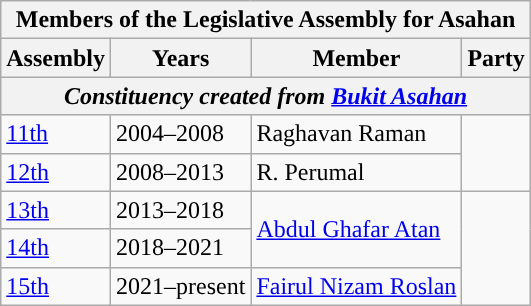<table class=wikitable>
<tr>
<th colspan=4>Members of the Legislative Assembly for Asahan</th>
</tr>
<tr>
<th>Assembly</th>
<th>Years</th>
<th>Member</th>
<th>Party</th>
</tr>
<tr>
<th colspan=4 align=center><em>Constituency created from <a href='#'>Bukit Asahan</a></em></th>
</tr>
<tr>
<td><a href='#'>11th</a></td>
<td>2004–2008</td>
<td>Raghavan Raman</td>
<td rowspan="2"></td>
</tr>
<tr>
<td><a href='#'>12th</a></td>
<td>2008–2013</td>
<td>R. Perumal</td>
</tr>
<tr>
<td><a href='#'>13th</a></td>
<td>2013–2018</td>
<td rowspan="2"><a href='#'>Abdul Ghafar Atan</a></td>
<td rowspan="3"></td>
</tr>
<tr>
<td><a href='#'>14th</a></td>
<td>2018–2021</td>
</tr>
<tr>
<td><a href='#'>15th</a></td>
<td>2021–present</td>
<td><a href='#'>Fairul Nizam Roslan</a></td>
</tr>
</table>
